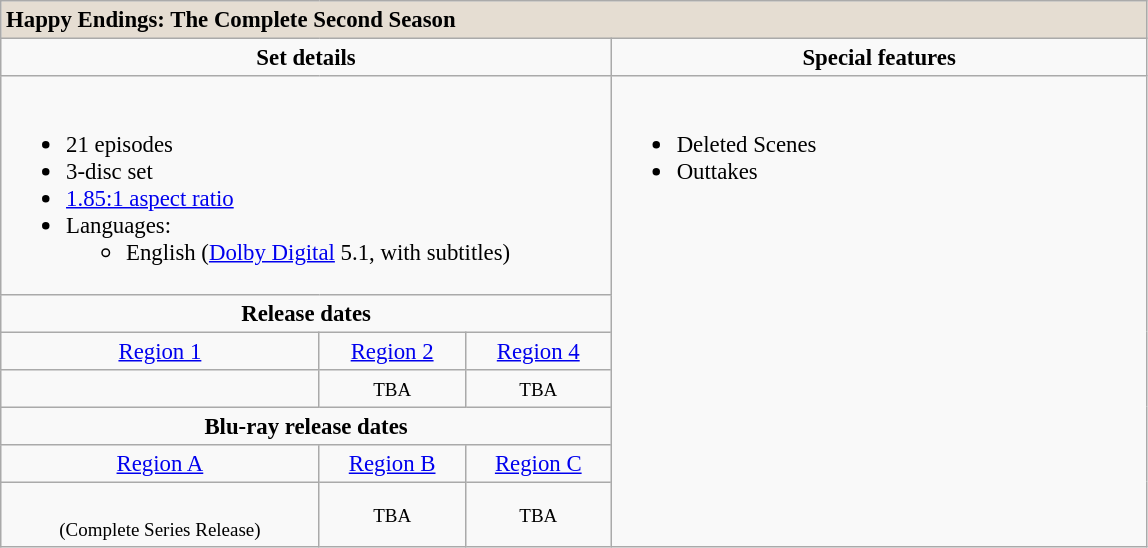<table class="wikitable" style="font-size: 95%;">
<tr>
<td colspan="5" style="background:#e5ddd2;"><span><strong>Happy Endings: The Complete Second Season</strong></span></td>
</tr>
<tr valign="top">
<td style="text-align:center; width:400px;" colspan="3"><strong>Set details</strong></td>
<td style="width:350px; text-align:center;"><strong>Special features</strong></td>
</tr>
<tr valign="top">
<td colspan="3"  style="text-align:left; width:400px;"><br><ul><li>21 episodes</li><li>3-disc set</li><li><a href='#'>1.85:1 aspect ratio</a></li><li>Languages:<ul><li>English (<a href='#'>Dolby Digital</a> 5.1, with subtitles)</li></ul></li></ul></td>
<td rowspan="7"  style="text-align:left; width:300px;"><br><ul><li>Deleted Scenes</li><li>Outtakes</li></ul></td>
</tr>
<tr>
<td colspan="3" style="text-align:center;"><strong>Release dates</strong></td>
</tr>
<tr>
<td style="text-align:center;"><a href='#'>Region 1</a></td>
<td style="text-align:center;"><a href='#'>Region 2</a></td>
<td style="text-align:center;"><a href='#'>Region 4</a></td>
</tr>
<tr>
<td style="text-align:center;"></td>
<td style="text-align:center;"><span><small>TBA</small></span></td>
<td style="text-align:center;"><span><small>TBA</small></span></td>
</tr>
<tr>
<td colspan="3" style="text-align:center;"><strong>Blu-ray release dates</strong></td>
</tr>
<tr>
<td style="text-align:center;"><a href='#'>Region A</a></td>
<td style="text-align:center;"><a href='#'>Region B</a></td>
<td style="text-align:center;"><a href='#'>Region C</a></td>
</tr>
<tr>
<td style="text-align:center;"><br><small>(Complete Series Release)</small></td>
<td style="text-align:center;"><span><small>TBA</small></span></td>
<td style="text-align:center;"><span><small>TBA</small></span></td>
</tr>
</table>
